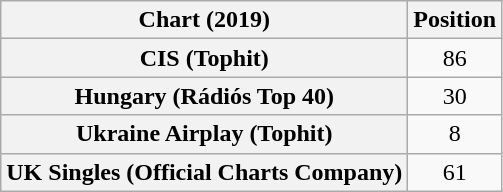<table class="wikitable sortable plainrowheaders" style="text-align:center">
<tr>
<th scope="col">Chart (2019)</th>
<th scope="col">Position</th>
</tr>
<tr>
<th scope="row">CIS (Tophit)</th>
<td>86</td>
</tr>
<tr>
<th scope="row">Hungary (Rádiós Top 40)</th>
<td>30</td>
</tr>
<tr>
<th scope="row">Ukraine Airplay (Tophit)</th>
<td>8</td>
</tr>
<tr>
<th scope="row">UK Singles (Official Charts Company)</th>
<td>61</td>
</tr>
</table>
